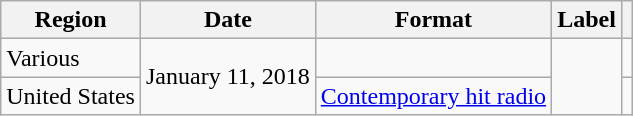<table class="wikitable plainrowheaders">
<tr>
<th scope="col">Region</th>
<th scope="col">Date</th>
<th scope="col">Format</th>
<th scope="col">Label</th>
<th scope="col"></th>
</tr>
<tr>
<td>Various</td>
<td rowspan="2">January 11, 2018</td>
<td></td>
<td rowspan="2"></td>
<td></td>
</tr>
<tr>
<td>United States</td>
<td><a href='#'>Contemporary hit radio</a></td>
<td></td>
</tr>
</table>
